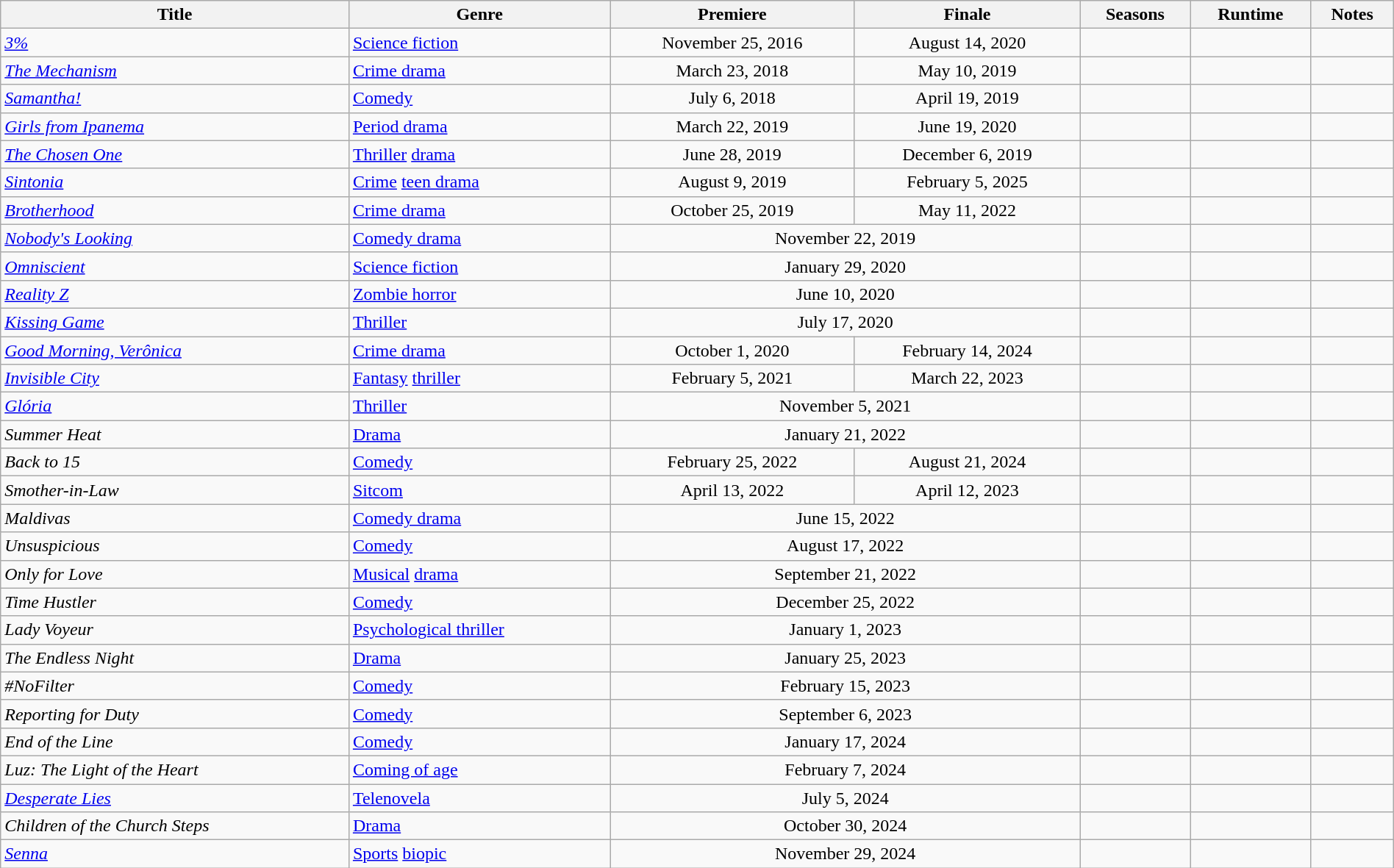<table class="wikitable sortable" style="width:100%">
<tr>
<th scope="col" style="width:25%;">Title</th>
<th>Genre</th>
<th>Premiere</th>
<th>Finale</th>
<th>Seasons</th>
<th>Runtime</th>
<th>Notes</th>
</tr>
<tr>
<td><em><a href='#'>3%</a></em></td>
<td><a href='#'>Science fiction</a></td>
<td style="text-align:center">November 25, 2016</td>
<td style="text-align:center">August 14, 2020</td>
<td></td>
<td></td>
<td></td>
</tr>
<tr>
<td><em><a href='#'>The Mechanism</a></em></td>
<td><a href='#'>Crime drama</a></td>
<td style="text-align:center">March 23, 2018</td>
<td style="text-align:center">May 10, 2019</td>
<td></td>
<td></td>
<td></td>
</tr>
<tr>
<td><em><a href='#'>Samantha!</a></em></td>
<td><a href='#'>Comedy</a></td>
<td style="text-align:center">July 6, 2018</td>
<td style="text-align:center">April 19, 2019</td>
<td></td>
<td></td>
<td></td>
</tr>
<tr>
<td><em><a href='#'>Girls from Ipanema</a></em></td>
<td><a href='#'>Period drama</a></td>
<td style="text-align:center">March 22, 2019</td>
<td style="text-align:center">June 19, 2020</td>
<td></td>
<td></td>
<td></td>
</tr>
<tr>
<td><em><a href='#'>The Chosen One</a></em></td>
<td><a href='#'>Thriller</a> <a href='#'>drama</a></td>
<td style="text-align:center">June 28, 2019</td>
<td style="text-align:center">December 6, 2019</td>
<td></td>
<td></td>
<td></td>
</tr>
<tr>
<td><em><a href='#'>Sintonia</a></em></td>
<td><a href='#'>Crime</a> <a href='#'>teen drama</a></td>
<td style="text-align:center">August 9, 2019</td>
<td style="text-align:center">February 5, 2025</td>
<td></td>
<td></td>
<td></td>
</tr>
<tr>
<td><em><a href='#'>Brotherhood</a></em></td>
<td><a href='#'>Crime drama</a></td>
<td style="text-align:center">October 25, 2019</td>
<td style="text-align:center">May 11, 2022</td>
<td></td>
<td></td>
<td></td>
</tr>
<tr>
<td><em><a href='#'>Nobody's Looking</a></em></td>
<td><a href='#'>Comedy drama</a></td>
<td colspan="2" style="text-align:center">November 22, 2019</td>
<td></td>
<td></td>
<td></td>
</tr>
<tr>
<td><em><a href='#'>Omniscient</a></em></td>
<td><a href='#'>Science fiction</a></td>
<td colspan="2" style="text-align:center">January 29, 2020</td>
<td></td>
<td></td>
<td></td>
</tr>
<tr>
<td><em><a href='#'>Reality Z</a></em></td>
<td><a href='#'>Zombie horror</a></td>
<td colspan="2" style="text-align:center">June 10, 2020</td>
<td></td>
<td></td>
<td></td>
</tr>
<tr>
<td><em><a href='#'>Kissing Game</a></em></td>
<td><a href='#'>Thriller</a></td>
<td colspan="2" style="text-align:center">July 17, 2020</td>
<td></td>
<td></td>
<td></td>
</tr>
<tr>
<td><em><a href='#'>Good Morning, Verônica</a></em></td>
<td><a href='#'>Crime drama</a></td>
<td style="text-align:center">October 1, 2020</td>
<td style="text-align:center">February 14, 2024</td>
<td></td>
<td></td>
<td></td>
</tr>
<tr>
<td><em><a href='#'>Invisible City</a></em></td>
<td><a href='#'>Fantasy</a> <a href='#'>thriller</a></td>
<td style="text-align:center">February 5, 2021</td>
<td style="text-align:center">March 22, 2023</td>
<td></td>
<td></td>
<td></td>
</tr>
<tr>
<td><em><a href='#'>Glória</a></em></td>
<td><a href='#'>Thriller</a></td>
<td colspan="2" style="text-align:center">November 5, 2021</td>
<td></td>
<td></td>
<td></td>
</tr>
<tr>
<td><em>Summer Heat</em></td>
<td><a href='#'>Drama</a></td>
<td colspan="2" style="text-align:center">January 21, 2022</td>
<td></td>
<td></td>
<td></td>
</tr>
<tr>
<td><em>Back to 15</em></td>
<td><a href='#'>Comedy</a></td>
<td style="text-align:center">February 25, 2022</td>
<td style="text-align:center">August 21, 2024</td>
<td></td>
<td></td>
<td></td>
</tr>
<tr>
<td><em>Smother-in-Law</em></td>
<td><a href='#'>Sitcom</a></td>
<td style="text-align:center">April 13, 2022</td>
<td style="text-align:center">April 12, 2023</td>
<td></td>
<td></td>
<td></td>
</tr>
<tr>
<td><em>Maldivas</em></td>
<td><a href='#'>Comedy drama</a></td>
<td colspan="2" style="text-align:center">June 15, 2022</td>
<td></td>
<td></td>
<td></td>
</tr>
<tr>
<td><em>Unsuspicious</em></td>
<td><a href='#'>Comedy</a></td>
<td colspan="2" style="text-align:center">August 17, 2022</td>
<td></td>
<td></td>
<td></td>
</tr>
<tr>
<td><em>Only for Love</em></td>
<td><a href='#'>Musical</a> <a href='#'>drama</a></td>
<td colspan="2" style="text-align:center">September 21, 2022</td>
<td></td>
<td></td>
<td></td>
</tr>
<tr>
<td><em>Time Hustler</em></td>
<td><a href='#'>Comedy</a></td>
<td colspan="2" style="text-align:center">December 25, 2022</td>
<td></td>
<td></td>
<td></td>
</tr>
<tr>
<td><em>Lady Voyeur</em></td>
<td><a href='#'>Psychological thriller</a></td>
<td colspan="2" style="text-align:center">January 1, 2023</td>
<td></td>
<td></td>
<td></td>
</tr>
<tr>
<td><em>The Endless Night</em></td>
<td><a href='#'>Drama</a></td>
<td colspan="2" style="text-align:center">January 25, 2023</td>
<td></td>
<td></td>
<td></td>
</tr>
<tr>
<td><em>#NoFilter</em></td>
<td><a href='#'>Comedy</a></td>
<td colspan="2" style="text-align:center">February 15, 2023</td>
<td></td>
<td></td>
<td></td>
</tr>
<tr>
<td><em>Reporting for Duty</em></td>
<td><a href='#'>Comedy</a></td>
<td colspan="2" style="text-align:center">September 6, 2023</td>
<td></td>
<td></td>
<td></td>
</tr>
<tr>
<td><em>End of the Line</em></td>
<td><a href='#'>Comedy</a></td>
<td colspan="2" style="text-align:center">January 17, 2024</td>
<td></td>
<td></td>
<td></td>
</tr>
<tr>
<td><em>Luz: The Light of the Heart</em></td>
<td><a href='#'>Coming of age</a></td>
<td colspan="2" style="text-align:center">February 7, 2024</td>
<td></td>
<td></td>
<td></td>
</tr>
<tr>
<td><em><a href='#'>Desperate Lies</a></em></td>
<td><a href='#'>Telenovela</a></td>
<td colspan="2" style="text-align:center">July 5, 2024</td>
<td></td>
<td></td>
<td></td>
</tr>
<tr>
<td><em>Children of the Church Steps</em></td>
<td><a href='#'>Drama</a></td>
<td colspan="2" style="text-align:center">October 30, 2024</td>
<td></td>
<td></td>
<td></td>
</tr>
<tr>
<td><em><a href='#'>Senna</a></em></td>
<td><a href='#'>Sports</a> <a href='#'>biopic</a></td>
<td colspan="2" style="text-align:center">November 29, 2024</td>
<td></td>
<td></td>
<td></td>
</tr>
</table>
